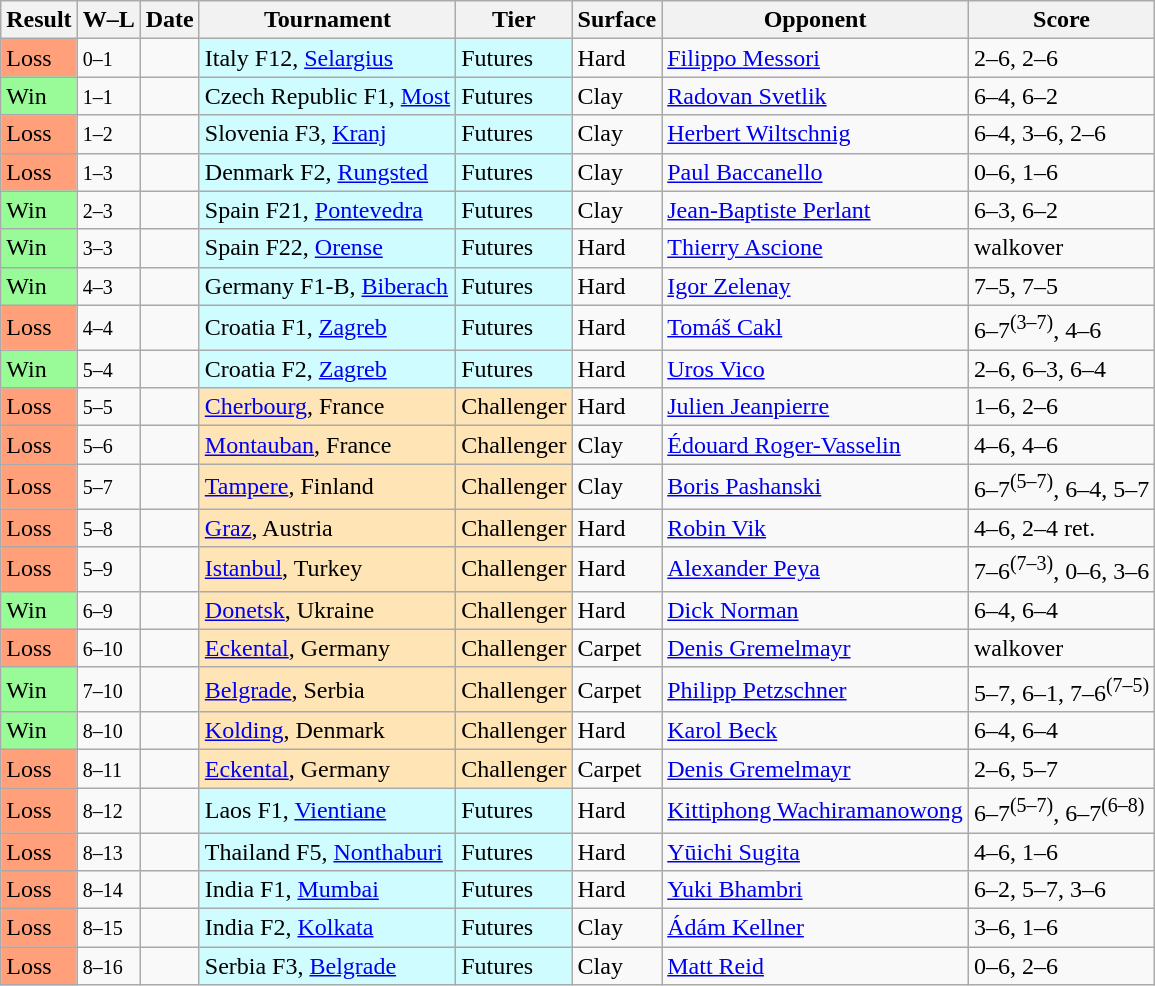<table class="sortable wikitable">
<tr>
<th>Result</th>
<th class="unsortable">W–L</th>
<th>Date</th>
<th>Tournament</th>
<th>Tier</th>
<th>Surface</th>
<th>Opponent</th>
<th class="unsortable">Score</th>
</tr>
<tr>
<td style="background:#ffa07a;">Loss</td>
<td><small>0–1</small></td>
<td></td>
<td style="background:#cffcff;">Italy F12, <a href='#'>Selargius</a></td>
<td style="background:#cffcff;">Futures</td>
<td>Hard</td>
<td> <a href='#'>Filippo Messori</a></td>
<td>2–6, 2–6</td>
</tr>
<tr>
<td style="background:#98fb98;">Win</td>
<td><small>1–1</small></td>
<td></td>
<td style="background:#cffcff;">Czech Republic F1, <a href='#'>Most</a></td>
<td style="background:#cffcff;">Futures</td>
<td>Clay</td>
<td> <a href='#'>Radovan Svetlik</a></td>
<td>6–4, 6–2</td>
</tr>
<tr>
<td style="background:#ffa07a;">Loss</td>
<td><small>1–2</small></td>
<td></td>
<td style="background:#cffcff;">Slovenia F3, <a href='#'>Kranj</a></td>
<td style="background:#cffcff;">Futures</td>
<td>Clay</td>
<td> <a href='#'>Herbert Wiltschnig</a></td>
<td>6–4, 3–6, 2–6</td>
</tr>
<tr>
<td style="background:#ffa07a;">Loss</td>
<td><small>1–3</small></td>
<td></td>
<td style="background:#cffcff;">Denmark F2, <a href='#'>Rungsted</a></td>
<td style="background:#cffcff;">Futures</td>
<td>Clay</td>
<td> <a href='#'>Paul Baccanello</a></td>
<td>0–6, 1–6</td>
</tr>
<tr>
<td style="background:#98fb98;">Win</td>
<td><small>2–3</small></td>
<td></td>
<td style="background:#cffcff;">Spain F21, <a href='#'>Pontevedra</a></td>
<td style="background:#cffcff;">Futures</td>
<td>Clay</td>
<td> <a href='#'>Jean-Baptiste Perlant</a></td>
<td>6–3, 6–2</td>
</tr>
<tr>
<td style="background:#98fb98;">Win</td>
<td><small>3–3</small></td>
<td></td>
<td style="background:#cffcff;">Spain F22, <a href='#'>Orense</a></td>
<td style="background:#cffcff;">Futures</td>
<td>Hard</td>
<td> <a href='#'>Thierry Ascione</a></td>
<td>walkover</td>
</tr>
<tr>
<td style="background:#98fb98;">Win</td>
<td><small>4–3</small></td>
<td></td>
<td style="background:#cffcff;">Germany F1-B, <a href='#'>Biberach</a></td>
<td style="background:#cffcff;">Futures</td>
<td>Hard</td>
<td> <a href='#'>Igor Zelenay</a></td>
<td>7–5, 7–5</td>
</tr>
<tr>
<td style="background:#ffa07a;">Loss</td>
<td><small>4–4</small></td>
<td></td>
<td style="background:#cffcff;">Croatia F1, <a href='#'>Zagreb</a></td>
<td style="background:#cffcff;">Futures</td>
<td>Hard</td>
<td> <a href='#'>Tomáš Cakl</a></td>
<td>6–7<sup>(3–7)</sup>, 4–6</td>
</tr>
<tr>
<td style="background:#98fb98;">Win</td>
<td><small>5–4</small></td>
<td></td>
<td style="background:#cffcff;">Croatia F2, <a href='#'>Zagreb</a></td>
<td style="background:#cffcff;">Futures</td>
<td>Hard</td>
<td> <a href='#'>Uros Vico</a></td>
<td>2–6, 6–3, 6–4</td>
</tr>
<tr>
<td style="background:#ffa07a;">Loss</td>
<td><small>5–5</small></td>
<td></td>
<td style="background:moccasin;"><a href='#'>Cherbourg</a>, France</td>
<td style="background:moccasin;">Challenger</td>
<td>Hard</td>
<td> <a href='#'>Julien Jeanpierre</a></td>
<td>1–6, 2–6</td>
</tr>
<tr>
<td style="background:#ffa07a;">Loss</td>
<td><small>5–6</small></td>
<td></td>
<td style="background:moccasin;"><a href='#'>Montauban</a>, France</td>
<td style="background:moccasin;">Challenger</td>
<td>Clay</td>
<td> <a href='#'>Édouard Roger-Vasselin</a></td>
<td>4–6, 4–6</td>
</tr>
<tr>
<td style="background:#ffa07a;">Loss</td>
<td><small>5–7</small></td>
<td></td>
<td style="background:moccasin;"><a href='#'>Tampere</a>, Finland</td>
<td style="background:moccasin;">Challenger</td>
<td>Clay</td>
<td> <a href='#'>Boris Pashanski</a></td>
<td>6–7<sup>(5–7)</sup>, 6–4, 5–7</td>
</tr>
<tr>
<td style="background:#ffa07a;">Loss</td>
<td><small>5–8</small></td>
<td></td>
<td style="background:moccasin;"><a href='#'>Graz</a>, Austria</td>
<td style="background:moccasin;">Challenger</td>
<td>Hard</td>
<td> <a href='#'>Robin Vik</a></td>
<td>4–6, 2–4 ret.</td>
</tr>
<tr>
<td style="background:#ffa07a;">Loss</td>
<td><small>5–9</small></td>
<td></td>
<td style="background:moccasin;"><a href='#'>Istanbul</a>, Turkey</td>
<td style="background:moccasin;">Challenger</td>
<td>Hard</td>
<td> <a href='#'>Alexander Peya</a></td>
<td>7–6<sup>(7–3)</sup>, 0–6, 3–6</td>
</tr>
<tr>
<td style="background:#98fb98;">Win</td>
<td><small>6–9</small></td>
<td></td>
<td style="background:moccasin;"><a href='#'>Donetsk</a>, Ukraine</td>
<td style="background:moccasin;">Challenger</td>
<td>Hard</td>
<td> <a href='#'>Dick Norman</a></td>
<td>6–4, 6–4</td>
</tr>
<tr>
<td style="background:#ffa07a;">Loss</td>
<td><small>6–10</small></td>
<td></td>
<td style="background:moccasin;"><a href='#'>Eckental</a>, Germany</td>
<td style="background:moccasin;">Challenger</td>
<td>Carpet</td>
<td> <a href='#'>Denis Gremelmayr</a></td>
<td>walkover</td>
</tr>
<tr>
<td style="background:#98fb98;">Win</td>
<td><small>7–10</small></td>
<td></td>
<td style="background:moccasin;"><a href='#'>Belgrade</a>, Serbia</td>
<td style="background:moccasin;">Challenger</td>
<td>Carpet</td>
<td> <a href='#'>Philipp Petzschner</a></td>
<td>5–7, 6–1, 7–6<sup>(7–5)</sup></td>
</tr>
<tr>
<td style="background:#98fb98;">Win</td>
<td><small>8–10</small></td>
<td></td>
<td style="background:moccasin;"><a href='#'>Kolding</a>, Denmark</td>
<td style="background:moccasin;">Challenger</td>
<td>Hard</td>
<td> <a href='#'>Karol Beck</a></td>
<td>6–4, 6–4</td>
</tr>
<tr>
<td style="background:#ffa07a;">Loss</td>
<td><small>8–11</small></td>
<td></td>
<td style="background:moccasin;"><a href='#'>Eckental</a>, Germany</td>
<td style="background:moccasin;">Challenger</td>
<td>Carpet</td>
<td> <a href='#'>Denis Gremelmayr</a></td>
<td>2–6, 5–7</td>
</tr>
<tr>
<td style="background:#ffa07a;">Loss</td>
<td><small>8–12</small></td>
<td></td>
<td style="background:#cffcff;">Laos F1, <a href='#'>Vientiane</a></td>
<td style="background:#cffcff;">Futures</td>
<td>Hard</td>
<td> <a href='#'>Kittiphong Wachiramanowong</a></td>
<td>6–7<sup>(5–7)</sup>, 6–7<sup>(6–8)</sup></td>
</tr>
<tr>
<td style="background:#ffa07a;">Loss</td>
<td><small>8–13</small></td>
<td></td>
<td style="background:#cffcff;">Thailand F5, <a href='#'>Nonthaburi</a></td>
<td style="background:#cffcff;">Futures</td>
<td>Hard</td>
<td> <a href='#'>Yūichi Sugita</a></td>
<td>4–6, 1–6</td>
</tr>
<tr>
<td style="background:#ffa07a;">Loss</td>
<td><small>8–14</small></td>
<td></td>
<td style="background:#cffcff;">India F1, <a href='#'>Mumbai</a></td>
<td style="background:#cffcff;">Futures</td>
<td>Hard</td>
<td> <a href='#'>Yuki Bhambri</a></td>
<td>6–2, 5–7, 3–6</td>
</tr>
<tr>
<td style="background:#ffa07a;">Loss</td>
<td><small>8–15</small></td>
<td></td>
<td style="background:#cffcff;">India F2, <a href='#'>Kolkata</a></td>
<td style="background:#cffcff;">Futures</td>
<td>Clay</td>
<td> <a href='#'>Ádám Kellner</a></td>
<td>3–6, 1–6</td>
</tr>
<tr>
<td style="background:#ffa07a;">Loss</td>
<td><small>8–16</small></td>
<td></td>
<td style="background:#cffcff;">Serbia F3, <a href='#'>Belgrade</a></td>
<td style="background:#cffcff;">Futures</td>
<td>Clay</td>
<td> <a href='#'>Matt Reid</a></td>
<td>0–6, 2–6</td>
</tr>
</table>
